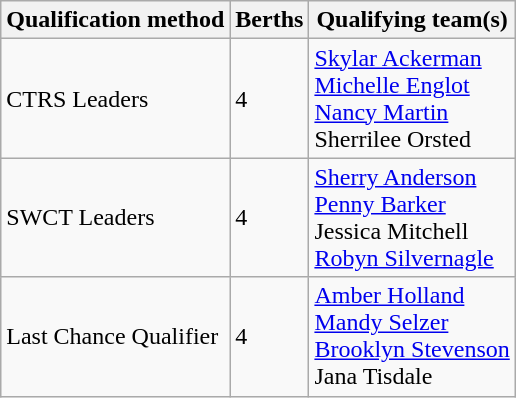<table class="wikitable">
<tr>
<th scope="col">Qualification method</th>
<th scope="col">Berths</th>
<th scope="col">Qualifying team(s)</th>
</tr>
<tr>
<td>CTRS Leaders</td>
<td>4</td>
<td><a href='#'>Skylar Ackerman</a> <br> <a href='#'>Michelle Englot</a> <br> <a href='#'>Nancy Martin</a> <br> Sherrilee Orsted</td>
</tr>
<tr>
<td>SWCT Leaders</td>
<td>4</td>
<td><a href='#'>Sherry Anderson</a> <br> <a href='#'>Penny Barker</a> <br> Jessica Mitchell <br> <a href='#'>Robyn Silvernagle</a></td>
</tr>
<tr>
<td>Last Chance Qualifier</td>
<td>4</td>
<td><a href='#'>Amber Holland</a> <br> <a href='#'>Mandy Selzer</a> <br> <a href='#'>Brooklyn Stevenson</a> <br> Jana Tisdale</td>
</tr>
</table>
